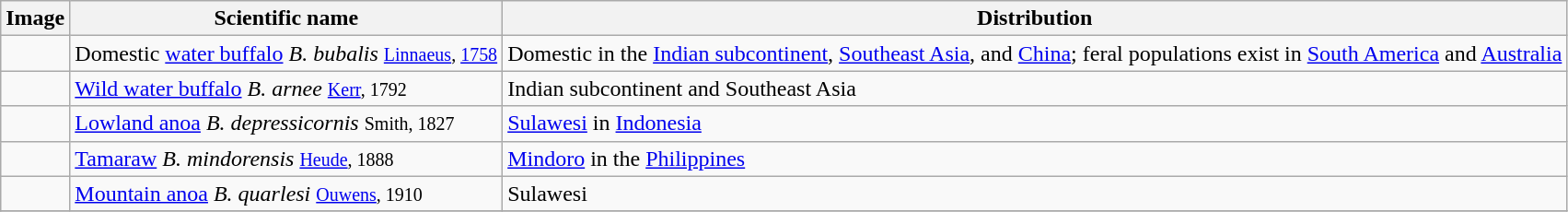<table class="wikitable">
<tr>
<th>Image</th>
<th>Scientific name</th>
<th>Distribution</th>
</tr>
<tr>
<td></td>
<td>Domestic <a href='#'>water buffalo</a> <em>B. bubalis</em> <small><a href='#'>Linnaeus</a>, <a href='#'>1758</a></small></td>
<td>Domestic in the <a href='#'>Indian subcontinent</a>, <a href='#'>Southeast Asia</a>, and <a href='#'>China</a>; feral populations exist in <a href='#'>South America</a> and <a href='#'>Australia</a></td>
</tr>
<tr>
<td></td>
<td><a href='#'>Wild water buffalo</a> <em>B. arnee</em> <small><a href='#'>Kerr</a>, 1792</small></td>
<td>Indian subcontinent and Southeast Asia</td>
</tr>
<tr>
<td></td>
<td><a href='#'>Lowland anoa</a> <em>B. depressicornis</em> <small>Smith, 1827</small></td>
<td><a href='#'>Sulawesi</a> in <a href='#'>Indonesia</a></td>
</tr>
<tr>
<td></td>
<td><a href='#'>Tamaraw</a> <em>B. mindorensis</em>  <small><a href='#'>Heude</a>, 1888</small></td>
<td><a href='#'>Mindoro</a> in the <a href='#'>Philippines</a></td>
</tr>
<tr>
<td></td>
<td><a href='#'>Mountain anoa</a> <em>B. quarlesi</em> <small><a href='#'>Ouwens</a>, 1910</small></td>
<td>Sulawesi</td>
</tr>
<tr>
</tr>
</table>
